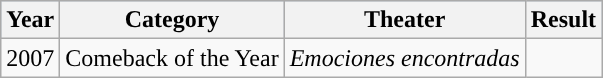<table class="wikitable">
<tr style="background:#b0c4de;">
<th>Year</th>
<th>Category</th>
<th>Theater</th>
<th>Result</th>
</tr>
<tr>
<td>2007</td>
<td>Comeback of the Year</td>
<td><em>Emociones encontradas</em></td>
<td></td>
</tr>
</table>
